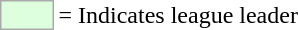<table>
<tr>
<td style="background:#DDFFDD; border:1px solid #aaa; width:2em;"></td>
<td>= Indicates league leader</td>
</tr>
</table>
